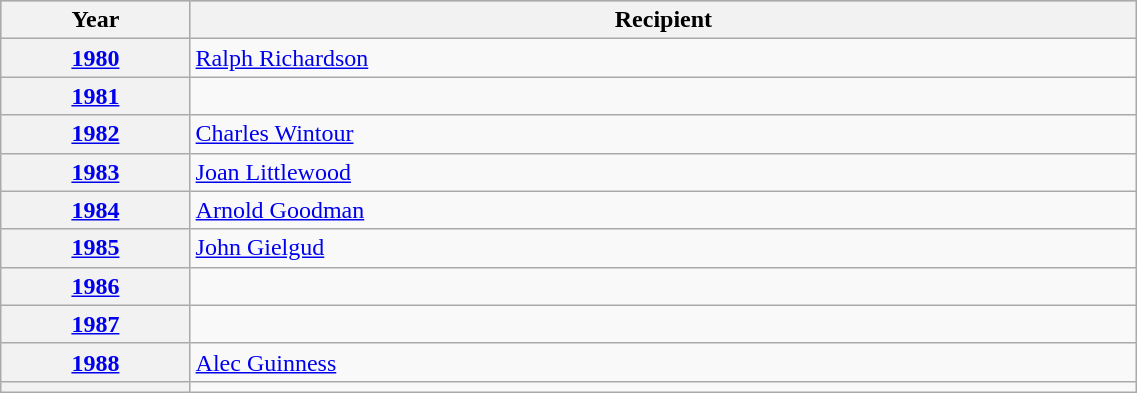<table class="wikitable" style="width:60%;">
<tr style="background:#bebebe;">
<th style="width:15%;">Year</th>
<th style="width:75%;">Recipient</th>
</tr>
<tr>
<th><a href='#'>1980</a></th>
<td><a href='#'>Ralph Richardson</a></td>
</tr>
<tr>
<th><a href='#'>1981</a></th>
<td><em></em></td>
</tr>
<tr>
<th><a href='#'>1982</a></th>
<td><a href='#'>Charles Wintour</a></td>
</tr>
<tr>
<th><a href='#'>1983</a></th>
<td><a href='#'>Joan Littlewood</a></td>
</tr>
<tr>
<th><a href='#'>1984</a></th>
<td><a href='#'>Arnold Goodman</a></td>
</tr>
<tr>
<th><a href='#'>1985</a></th>
<td><a href='#'>John Gielgud</a></td>
</tr>
<tr>
<th><a href='#'>1986</a></th>
<td><em></em></td>
</tr>
<tr>
<th><a href='#'>1987</a></th>
<td><em></em></td>
</tr>
<tr>
<th><a href='#'>1988</a></th>
<td><a href='#'>Alec Guinness</a></td>
</tr>
<tr>
<th></th>
<td><em></em></td>
</tr>
</table>
